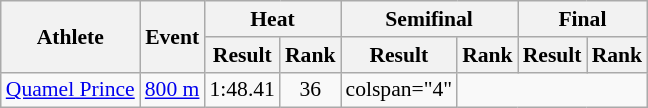<table class="wikitable" style="font-size:90%">
<tr>
<th rowspan="2">Athlete</th>
<th rowspan="2">Event</th>
<th colspan="2">Heat</th>
<th colspan="2">Semifinal</th>
<th colspan="2">Final</th>
</tr>
<tr>
<th>Result</th>
<th>Rank</th>
<th>Result</th>
<th>Rank</th>
<th>Result</th>
<th>Rank</th>
</tr>
<tr style=text-align:center>
<td style=text-align:left><a href='#'>Quamel Prince</a></td>
<td style=text-align:left><a href='#'>800 m</a></td>
<td>1:48.41</td>
<td>36</td>
<td>colspan="4" </td>
</tr>
</table>
